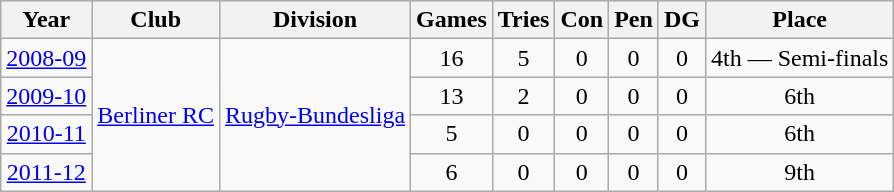<table class="wikitable">
<tr>
<th>Year</th>
<th>Club</th>
<th>Division</th>
<th>Games</th>
<th>Tries</th>
<th>Con</th>
<th>Pen</th>
<th>DG</th>
<th>Place</th>
</tr>
<tr align="center">
<td><a href='#'>2008-09</a></td>
<td rowspan=4><a href='#'>Berliner RC</a></td>
<td rowspan=4><a href='#'>Rugby-Bundesliga</a></td>
<td>16</td>
<td>5</td>
<td>0</td>
<td>0</td>
<td>0</td>
<td>4th — Semi-finals</td>
</tr>
<tr align="center">
<td><a href='#'>2009-10</a></td>
<td>13</td>
<td>2</td>
<td>0</td>
<td>0</td>
<td>0</td>
<td>6th</td>
</tr>
<tr align="center">
<td><a href='#'>2010-11</a></td>
<td>5</td>
<td>0</td>
<td>0</td>
<td>0</td>
<td>0</td>
<td>6th</td>
</tr>
<tr align="center">
<td><a href='#'>2011-12</a></td>
<td>6</td>
<td>0</td>
<td>0</td>
<td>0</td>
<td>0</td>
<td>9th</td>
</tr>
</table>
